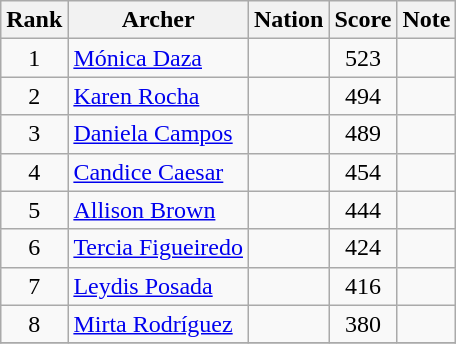<table class="wikitable sortable" style="text-align:center">
<tr>
<th>Rank</th>
<th>Archer</th>
<th>Nation</th>
<th>Score</th>
<th>Note</th>
</tr>
<tr>
<td>1</td>
<td align=left><a href='#'>Mónica Daza</a></td>
<td align=left></td>
<td>523</td>
<td></td>
</tr>
<tr>
<td>2</td>
<td align=left><a href='#'>Karen Rocha</a></td>
<td align=left></td>
<td>494</td>
<td></td>
</tr>
<tr>
<td>3</td>
<td align=left><a href='#'>Daniela Campos</a></td>
<td align=left></td>
<td>489</td>
<td></td>
</tr>
<tr>
<td>4</td>
<td align=left><a href='#'>Candice Caesar</a></td>
<td align=left></td>
<td>454</td>
<td></td>
</tr>
<tr>
<td>5</td>
<td align=left><a href='#'>Allison Brown</a></td>
<td align=left></td>
<td>444</td>
<td></td>
</tr>
<tr>
<td>6</td>
<td align=left><a href='#'>Tercia Figueiredo</a></td>
<td align=left></td>
<td>424</td>
<td></td>
</tr>
<tr>
<td>7</td>
<td align=left><a href='#'>Leydis Posada</a></td>
<td align=left></td>
<td>416</td>
<td></td>
</tr>
<tr>
<td>8</td>
<td align=left><a href='#'>Mirta Rodríguez</a></td>
<td align=left></td>
<td>380</td>
<td></td>
</tr>
<tr>
</tr>
</table>
